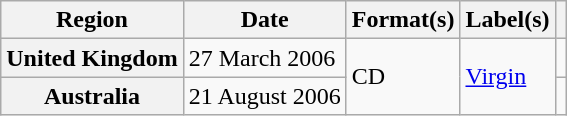<table class="wikitable plainrowheaders">
<tr>
<th scope="col">Region</th>
<th scope="col">Date</th>
<th scope="col">Format(s)</th>
<th scope="col">Label(s)</th>
<th scope="col"></th>
</tr>
<tr>
<th scope="row">United Kingdom</th>
<td>27 March 2006</td>
<td rowspan="2">CD</td>
<td rowspan="2"><a href='#'>Virgin</a></td>
<td></td>
</tr>
<tr>
<th scope="row">Australia</th>
<td>21 August 2006</td>
<td></td>
</tr>
</table>
